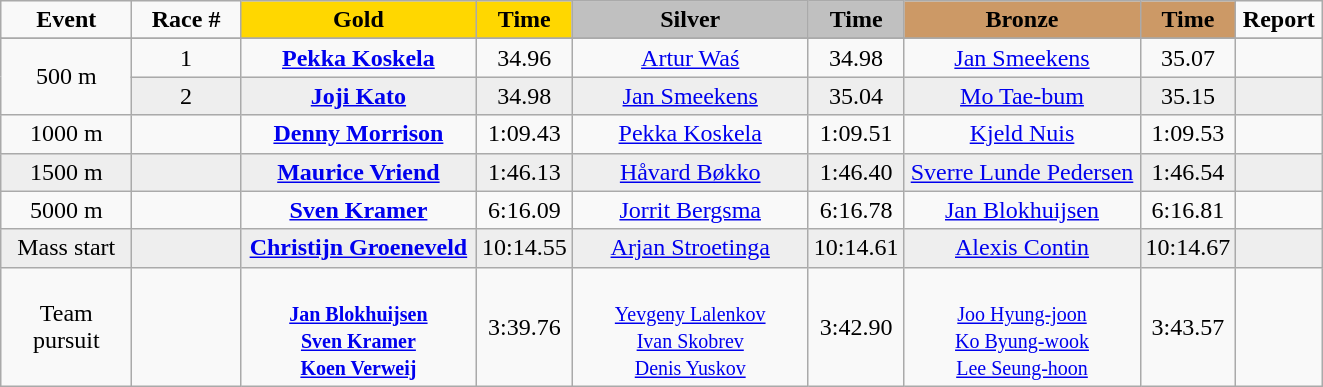<table class="wikitable">
<tr>
<td width="80" align="center"><strong>Event</strong></td>
<td width="65" align="center"><strong>Race #</strong></td>
<td width="150" bgcolor="gold" align="center"><strong>Gold</strong></td>
<td width="50" bgcolor="gold" align="center"><strong>Time</strong></td>
<td width="150" bgcolor="silver" align="center"><strong>Silver</strong></td>
<td width="50" bgcolor="silver" align="center"><strong>Time</strong></td>
<td width="150" bgcolor="#CC9966" align="center"><strong>Bronze</strong></td>
<td width="50" bgcolor="#CC9966" align="center"><strong>Time</strong></td>
<td width="50" align="center"><strong>Report</strong></td>
</tr>
<tr bgcolor="#cccccc">
</tr>
<tr>
<td rowspan=2 align="center">500 m</td>
<td align="center">1</td>
<td align="center"><strong><a href='#'>Pekka Koskela</a></strong><br><small></small></td>
<td align="center">34.96</td>
<td align="center"><a href='#'>Artur Waś</a><br><small></small></td>
<td align="center">34.98</td>
<td align="center"><a href='#'>Jan Smeekens</a><br><small></small></td>
<td align="center">35.07</td>
<td align="center"></td>
</tr>
<tr bgcolor="#eeeeee">
<td align="center">2</td>
<td align="center"><strong><a href='#'>Joji Kato</a></strong><br><small></small></td>
<td align="center">34.98</td>
<td align="center"><a href='#'>Jan Smeekens</a><br><small></small></td>
<td align="center">35.04</td>
<td align="center"><a href='#'>Mo Tae-bum</a><br><small></small></td>
<td align="center">35.15</td>
<td align="center"></td>
</tr>
<tr>
<td align="center">1000 m</td>
<td align="center"></td>
<td align="center"><strong><a href='#'>Denny Morrison</a></strong><br><small></small></td>
<td align="center">1:09.43</td>
<td align="center"><a href='#'>Pekka Koskela</a><br><small></small></td>
<td align="center">1:09.51</td>
<td align="center"><a href='#'>Kjeld Nuis</a><br><small></small></td>
<td align="center">1:09.53</td>
<td align="center"></td>
</tr>
<tr bgcolor="#eeeeee">
<td align="center">1500 m</td>
<td align="center"></td>
<td align="center"><strong><a href='#'>Maurice Vriend</a></strong><br><small></small></td>
<td align="center">1:46.13</td>
<td align="center"><a href='#'>Håvard Bøkko</a><br><small></small></td>
<td align="center">1:46.40</td>
<td align="center"><a href='#'>Sverre Lunde Pedersen</a><br><small></small></td>
<td align="center">1:46.54</td>
<td align="center"></td>
</tr>
<tr>
<td align="center">5000 m</td>
<td align="center"></td>
<td align="center"><strong><a href='#'>Sven Kramer</a></strong><br><small></small></td>
<td align="center">6:16.09</td>
<td align="center"><a href='#'>Jorrit Bergsma</a><br><small></small></td>
<td align="center">6:16.78</td>
<td align="center"><a href='#'>Jan Blokhuijsen</a><br><small></small></td>
<td align="center">6:16.81</td>
<td align="center"></td>
</tr>
<tr bgcolor="#eeeeee">
<td align="center">Mass start</td>
<td align="center"></td>
<td align="center"><strong><a href='#'>Christijn Groeneveld</a></strong><br><small></small></td>
<td align="center">10:14.55</td>
<td align="center"><a href='#'>Arjan Stroetinga</a><br><small></small></td>
<td align="center">10:14.61</td>
<td align="center"><a href='#'>Alexis Contin</a><br><small></small></td>
<td align="center">10:14.67</td>
<td align="center"></td>
</tr>
<tr>
<td align="center">Team pursuit</td>
<td align="center"></td>
<td align="center"><strong></strong><br><small><strong><a href='#'>Jan Blokhuijsen</a><br><a href='#'>Sven Kramer</a><br><a href='#'>Koen Verweij</a></strong></small></td>
<td align="center">3:39.76</td>
<td align="center"><br><small><a href='#'>Yevgeny Lalenkov</a><br><a href='#'>Ivan Skobrev</a><br><a href='#'>Denis Yuskov</a></small></td>
<td align="center">3:42.90</td>
<td align="center"><br><small><a href='#'>Joo Hyung-joon</a><br><a href='#'>Ko Byung-wook</a><br><a href='#'>Lee Seung-hoon</a></small></td>
<td align="center">3:43.57</td>
<td align="center"></td>
</tr>
</table>
